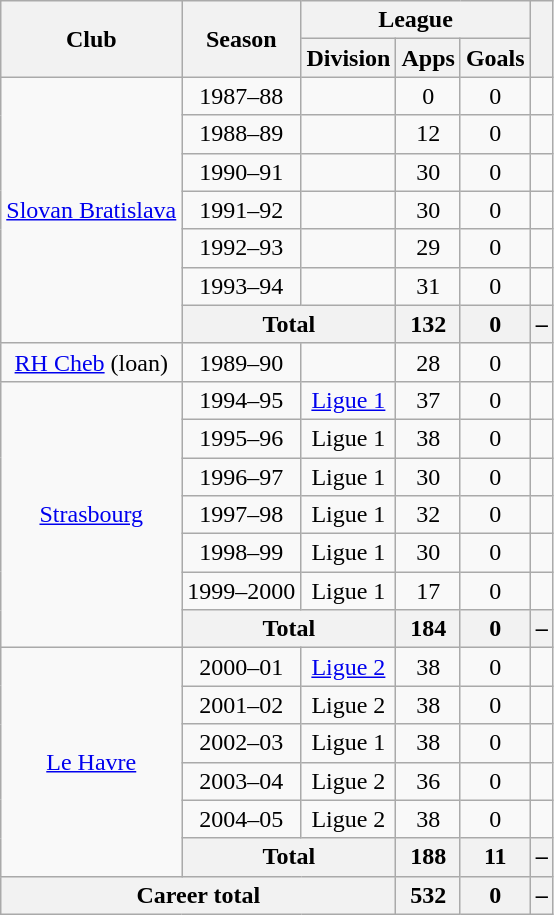<table class="wikitable" style="text-align: center">
<tr>
<th rowspan="2">Club</th>
<th rowspan="2">Season</th>
<th colspan="3">League</th>
<th rowspan="2"></th>
</tr>
<tr>
<th>Division</th>
<th>Apps</th>
<th>Goals</th>
</tr>
<tr>
<td rowspan="7"><a href='#'>Slovan Bratislava</a></td>
<td>1987–88</td>
<td></td>
<td>0</td>
<td>0</td>
<td></td>
</tr>
<tr>
<td>1988–89</td>
<td></td>
<td>12</td>
<td>0</td>
<td></td>
</tr>
<tr>
<td>1990–91</td>
<td></td>
<td>30</td>
<td>0</td>
<td></td>
</tr>
<tr>
<td>1991–92</td>
<td></td>
<td>30</td>
<td>0</td>
<td></td>
</tr>
<tr>
<td>1992–93</td>
<td></td>
<td>29</td>
<td>0</td>
<td></td>
</tr>
<tr>
<td>1993–94</td>
<td></td>
<td>31</td>
<td>0</td>
<td></td>
</tr>
<tr>
<th colspan="2">Total</th>
<th>132</th>
<th>0</th>
<th>–</th>
</tr>
<tr>
<td><a href='#'>RH Cheb</a> (loan)</td>
<td>1989–90</td>
<td></td>
<td>28</td>
<td>0</td>
<td></td>
</tr>
<tr>
<td rowspan="7"><a href='#'>Strasbourg</a></td>
<td>1994–95</td>
<td><a href='#'>Ligue 1</a></td>
<td>37</td>
<td>0</td>
<td></td>
</tr>
<tr>
<td>1995–96</td>
<td>Ligue 1</td>
<td>38</td>
<td>0</td>
<td></td>
</tr>
<tr>
<td>1996–97</td>
<td>Ligue 1</td>
<td>30</td>
<td>0</td>
<td></td>
</tr>
<tr>
<td>1997–98</td>
<td>Ligue 1</td>
<td>32</td>
<td>0</td>
<td></td>
</tr>
<tr>
<td>1998–99</td>
<td>Ligue 1</td>
<td>30</td>
<td>0</td>
<td></td>
</tr>
<tr>
<td>1999–2000</td>
<td>Ligue 1</td>
<td>17</td>
<td>0</td>
<td></td>
</tr>
<tr>
<th colspan="2">Total</th>
<th>184</th>
<th>0</th>
<th>–</th>
</tr>
<tr>
<td rowspan="6"><a href='#'>Le Havre</a></td>
<td>2000–01</td>
<td><a href='#'>Ligue 2</a></td>
<td>38</td>
<td>0</td>
<td></td>
</tr>
<tr>
<td>2001–02</td>
<td>Ligue 2</td>
<td>38</td>
<td>0</td>
<td></td>
</tr>
<tr>
<td>2002–03</td>
<td>Ligue 1</td>
<td>38</td>
<td>0</td>
<td></td>
</tr>
<tr>
<td>2003–04</td>
<td>Ligue 2</td>
<td>36</td>
<td>0</td>
<td></td>
</tr>
<tr>
<td>2004–05</td>
<td>Ligue 2</td>
<td>38</td>
<td>0</td>
<td></td>
</tr>
<tr>
<th colspan="2">Total</th>
<th>188</th>
<th>11</th>
<th>–</th>
</tr>
<tr>
<th colspan="3">Career total</th>
<th>532</th>
<th>0</th>
<th>–</th>
</tr>
</table>
